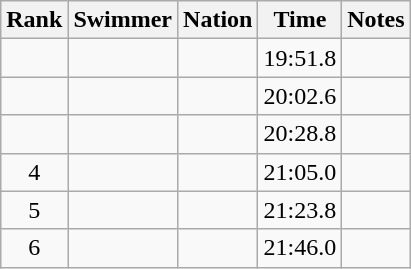<table class="wikitable sortable" style="text-align:center">
<tr>
<th>Rank</th>
<th>Swimmer</th>
<th>Nation</th>
<th>Time</th>
<th>Notes</th>
</tr>
<tr>
<td></td>
<td align=left></td>
<td align=left></td>
<td>19:51.8</td>
<td></td>
</tr>
<tr>
<td></td>
<td align=left></td>
<td align=left></td>
<td>20:02.6</td>
<td></td>
</tr>
<tr>
<td></td>
<td align=left></td>
<td align=left></td>
<td>20:28.8</td>
<td></td>
</tr>
<tr>
<td>4</td>
<td align=left></td>
<td align=left></td>
<td>21:05.0</td>
<td></td>
</tr>
<tr>
<td>5</td>
<td align=left></td>
<td align=left></td>
<td>21:23.8</td>
<td></td>
</tr>
<tr>
<td>6</td>
<td align=left></td>
<td align=left></td>
<td>21:46.0</td>
<td></td>
</tr>
</table>
